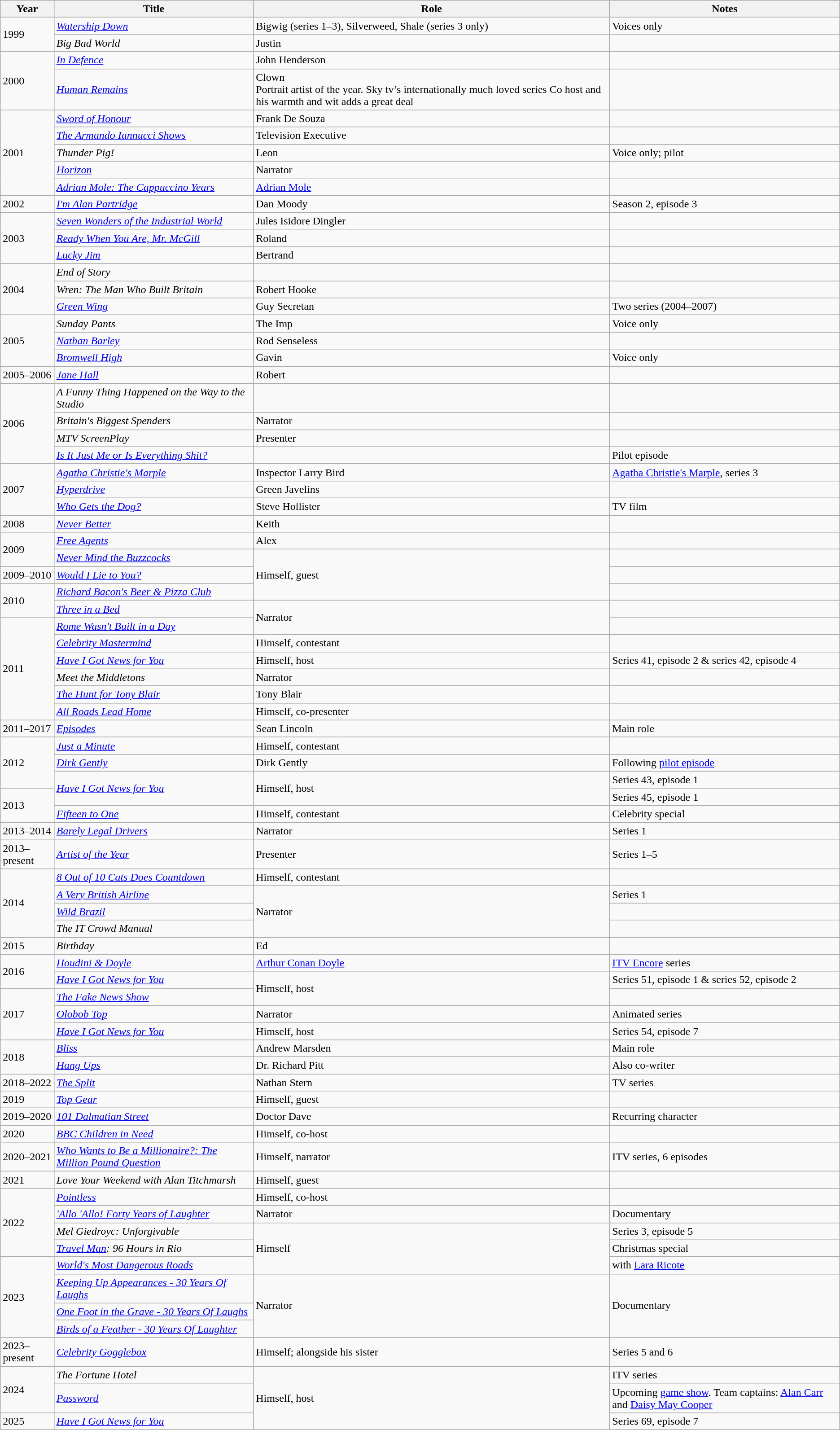<table class="wikitable sortable">
<tr>
<th>Year</th>
<th>Title</th>
<th>Role</th>
<th class="unsortable">Notes</th>
</tr>
<tr>
<td rowspan="2">1999</td>
<td><a href='#'><em>Watership Down</em></a></td>
<td>Bigwig (series 1–3), Silverweed, Shale (series 3 only)</td>
<td>Voices only</td>
</tr>
<tr>
<td><em>Big Bad World</em></td>
<td>Justin</td>
<td></td>
</tr>
<tr>
<td rowspan="2">2000</td>
<td><em><a href='#'>In Defence</a></em></td>
<td>John Henderson</td>
<td></td>
</tr>
<tr>
<td><em><a href='#'>Human Remains</a></em></td>
<td>Clown<br>Portrait artist of the year. Sky tv’s internationally much loved series Co host and his warmth and wit adds a great deal</td>
<td></td>
</tr>
<tr>
<td rowspan="5">2001</td>
<td><em><a href='#'>Sword of Honour</a></em></td>
<td>Frank De Souza</td>
<td></td>
</tr>
<tr>
<td><em><a href='#'>The Armando Iannucci Shows</a></em></td>
<td>Television Executive</td>
<td></td>
</tr>
<tr>
<td><em>Thunder Pig!</em></td>
<td>Leon</td>
<td>Voice only; pilot</td>
</tr>
<tr>
<td><em><a href='#'>Horizon</a></em></td>
<td>Narrator</td>
<td></td>
</tr>
<tr>
<td><em><a href='#'>Adrian Mole: The Cappuccino Years</a></em></td>
<td><a href='#'>Adrian Mole</a></td>
<td></td>
</tr>
<tr>
<td>2002</td>
<td><em><a href='#'>I'm Alan Partridge</a></em></td>
<td>Dan Moody</td>
<td>Season 2, episode 3</td>
</tr>
<tr>
<td rowspan="3">2003</td>
<td><em><a href='#'>Seven Wonders of the Industrial World</a></em></td>
<td>Jules Isidore Dingler</td>
<td></td>
</tr>
<tr>
<td><em><a href='#'>Ready When You Are, Mr. McGill</a></em></td>
<td>Roland</td>
<td></td>
</tr>
<tr>
<td><em><a href='#'>Lucky Jim</a></em></td>
<td>Bertrand</td>
<td></td>
</tr>
<tr>
<td rowspan="3">2004</td>
<td><em>End of Story</em></td>
<td></td>
<td></td>
</tr>
<tr>
<td><em>Wren: The Man Who Built Britain</em></td>
<td>Robert Hooke</td>
<td></td>
</tr>
<tr>
<td><em><a href='#'>Green Wing</a></em></td>
<td>Guy Secretan</td>
<td>Two series (2004–2007)</td>
</tr>
<tr>
<td rowspan="3">2005</td>
<td><em>Sunday Pants</em></td>
<td>The Imp</td>
<td>Voice only</td>
</tr>
<tr>
<td><em><a href='#'>Nathan Barley</a></em></td>
<td>Rod Senseless</td>
<td></td>
</tr>
<tr>
<td><em><a href='#'>Bromwell High</a></em></td>
<td>Gavin</td>
<td>Voice only</td>
</tr>
<tr>
<td>2005–2006</td>
<td><em><a href='#'>Jane Hall</a></em></td>
<td>Robert</td>
<td></td>
</tr>
<tr>
<td rowspan="4">2006</td>
<td><em>A Funny Thing Happened on the Way to the Studio</em></td>
<td></td>
<td></td>
</tr>
<tr>
<td><em>Britain's Biggest Spenders</em></td>
<td>Narrator</td>
<td></td>
</tr>
<tr>
<td><em>MTV ScreenPlay</em></td>
<td>Presenter</td>
<td></td>
</tr>
<tr>
<td><em><a href='#'>Is It Just Me or Is Everything Shit?</a></em></td>
<td></td>
<td>Pilot episode</td>
</tr>
<tr>
<td rowspan="3">2007</td>
<td><em><a href='#'>Agatha Christie's Marple</a></em></td>
<td>Inspector Larry Bird</td>
<td><a href='#'>Agatha Christie's Marple</a>, series 3</td>
</tr>
<tr>
<td><em><a href='#'>Hyperdrive</a></em></td>
<td>Green Javelins</td>
<td></td>
</tr>
<tr>
<td><em><a href='#'>Who Gets the Dog?</a></em></td>
<td>Steve Hollister</td>
<td>TV film</td>
</tr>
<tr>
<td>2008</td>
<td><em><a href='#'>Never Better</a></em></td>
<td>Keith</td>
<td></td>
</tr>
<tr>
<td rowspan="2">2009</td>
<td><em><a href='#'>Free Agents</a></em></td>
<td>Alex</td>
<td></td>
</tr>
<tr>
<td><em><a href='#'>Never Mind the Buzzcocks</a></em></td>
<td rowspan="3">Himself, guest</td>
<td></td>
</tr>
<tr>
<td>2009–2010</td>
<td><em><a href='#'>Would I Lie to You?</a></em></td>
<td></td>
</tr>
<tr>
<td rowspan="2">2010</td>
<td><em><a href='#'>Richard Bacon's Beer & Pizza Club</a></em></td>
<td></td>
</tr>
<tr>
<td><em><a href='#'>Three in a Bed</a></em></td>
<td rowspan="2">Narrator</td>
<td></td>
</tr>
<tr>
<td rowspan="6">2011</td>
<td><em><a href='#'>Rome Wasn't Built in a Day</a></em></td>
<td></td>
</tr>
<tr>
<td><em><a href='#'>Celebrity Mastermind</a></em></td>
<td>Himself, contestant</td>
<td></td>
</tr>
<tr>
<td><em><a href='#'>Have I Got News for You</a></em></td>
<td>Himself, host</td>
<td>Series 41, episode 2 & series 42, episode 4</td>
</tr>
<tr>
<td><em>Meet the Middletons</em></td>
<td>Narrator</td>
<td></td>
</tr>
<tr>
<td><em><a href='#'>The Hunt for Tony Blair</a></em></td>
<td>Tony Blair</td>
<td></td>
</tr>
<tr>
<td><em><a href='#'>All Roads Lead Home</a></em></td>
<td>Himself, co-presenter</td>
<td></td>
</tr>
<tr>
<td>2011–2017</td>
<td><em><a href='#'>Episodes</a></em></td>
<td>Sean Lincoln</td>
<td>Main role</td>
</tr>
<tr>
<td rowspan="3">2012</td>
<td><em><a href='#'>Just a Minute</a></em></td>
<td>Himself, contestant</td>
<td></td>
</tr>
<tr>
<td><em><a href='#'>Dirk Gently</a></em></td>
<td>Dirk Gently</td>
<td>Following <a href='#'>pilot episode</a></td>
</tr>
<tr>
<td rowspan="2"><em><a href='#'>Have I Got News for You</a></em></td>
<td rowspan="2">Himself, host</td>
<td>Series 43, episode 1</td>
</tr>
<tr>
<td rowspan="2">2013</td>
<td>Series 45, episode 1</td>
</tr>
<tr>
<td><em><a href='#'>Fifteen to One</a></em></td>
<td>Himself, contestant</td>
<td>Celebrity special</td>
</tr>
<tr>
<td>2013–2014</td>
<td><em><a href='#'>Barely Legal Drivers</a></em></td>
<td>Narrator</td>
<td>Series 1</td>
</tr>
<tr>
<td>2013–present</td>
<td><em><a href='#'>Artist of the Year</a></em></td>
<td>Presenter</td>
<td>Series 1–5</td>
</tr>
<tr>
<td rowspan="4">2014</td>
<td><em><a href='#'>8 Out of 10 Cats Does Countdown</a></em></td>
<td>Himself, contestant</td>
<td></td>
</tr>
<tr>
<td><em><a href='#'>A Very British Airline</a></em></td>
<td rowspan="3">Narrator</td>
<td>Series 1</td>
</tr>
<tr>
<td><em><a href='#'>Wild Brazil</a></em></td>
<td></td>
</tr>
<tr>
<td><em>The IT Crowd Manual</em></td>
<td></td>
</tr>
<tr>
<td>2015</td>
<td><em>Birthday</em></td>
<td>Ed</td>
<td></td>
</tr>
<tr>
<td rowspan="2">2016</td>
<td><em><a href='#'>Houdini & Doyle</a></em></td>
<td><a href='#'>Arthur Conan Doyle</a></td>
<td><a href='#'>ITV Encore</a> series</td>
</tr>
<tr>
<td><em><a href='#'>Have I Got News for You</a></em></td>
<td rowspan="2">Himself, host</td>
<td>Series 51, episode 1 & series 52, episode 2</td>
</tr>
<tr>
<td rowspan="3">2017</td>
<td><em><a href='#'>The Fake News Show</a></em></td>
<td></td>
</tr>
<tr>
<td><em><a href='#'>Olobob Top</a></em></td>
<td>Narrator</td>
<td>Animated series</td>
</tr>
<tr>
<td><em><a href='#'>Have I Got News for You</a></em></td>
<td>Himself, host</td>
<td>Series 54, episode 7</td>
</tr>
<tr>
<td rowspan="2">2018</td>
<td><em><a href='#'>Bliss</a></em></td>
<td>Andrew Marsden</td>
<td>Main role</td>
</tr>
<tr>
<td><em><a href='#'>Hang Ups</a></em></td>
<td>Dr. Richard Pitt</td>
<td>Also co-writer</td>
</tr>
<tr>
<td>2018–2022</td>
<td><em><a href='#'>The Split</a></em></td>
<td>Nathan Stern</td>
<td>TV series</td>
</tr>
<tr>
<td rowspan="1">2019</td>
<td><em><a href='#'>Top Gear</a></em></td>
<td>Himself, guest</td>
<td></td>
</tr>
<tr>
<td>2019–2020</td>
<td><em><a href='#'>101 Dalmatian Street</a></em></td>
<td>Doctor Dave</td>
<td>Recurring character</td>
</tr>
<tr>
<td>2020</td>
<td><a href='#'><em>BBC Children in Need</em></a></td>
<td>Himself, co-host</td>
<td></td>
</tr>
<tr>
<td>2020–2021</td>
<td><em><a href='#'>Who Wants to Be a Millionaire?: The Million Pound Question</a></em> </td>
<td>Himself, narrator</td>
<td>ITV series, 6 episodes</td>
</tr>
<tr>
<td>2021</td>
<td><em>Love Your Weekend with Alan Titchmarsh</em></td>
<td>Himself, guest</td>
<td></td>
</tr>
<tr>
<td rowspan="4">2022</td>
<td><em><a href='#'>Pointless</a></em></td>
<td>Himself, co-host</td>
<td></td>
</tr>
<tr>
<td><em><a href='#'>'Allo 'Allo! Forty Years of Laughter</a></em></td>
<td>Narrator</td>
<td>Documentary</td>
</tr>
<tr>
<td><em>Mel Giedroyc: Unforgivable</em></td>
<td rowspan="3">Himself</td>
<td>Series 3, episode 5</td>
</tr>
<tr>
<td><em><a href='#'>Travel Man</a>: 96 Hours in Rio</em></td>
<td>Christmas special</td>
</tr>
<tr>
<td rowspan="4">2023</td>
<td><em><a href='#'>World's Most Dangerous Roads</a></em></td>
<td>with <a href='#'>Lara Ricote</a></td>
</tr>
<tr>
<td><em><a href='#'>Keeping Up Appearances - 30 Years Of Laughs</a></em></td>
<td rowspan="3">Narrator</td>
<td rowspan="3">Documentary</td>
</tr>
<tr>
<td><em><a href='#'>One Foot in the Grave - 30 Years Of Laughs</a></em></td>
</tr>
<tr>
<td><em><a href='#'>Birds of a Feather - 30 Years Of Laughter</a></em></td>
</tr>
<tr>
<td>2023–present</td>
<td><em><a href='#'>Celebrity Gogglebox</a></em></td>
<td>Himself; alongside his sister</td>
<td>Series 5 and 6</td>
</tr>
<tr>
<td rowspan="2">2024</td>
<td><em>The Fortune Hotel</em></td>
<td rowspan="3">Himself, host</td>
<td>ITV series</td>
</tr>
<tr>
<td><em><a href='#'>Password</a></em></td>
<td>Upcoming <a href='#'>game show</a>. Team captains: <a href='#'>Alan Carr</a> and <a href='#'>Daisy May Cooper</a></td>
</tr>
<tr>
<td>2025</td>
<td><em><a href='#'>Have I Got News for You</a></em></td>
<td>Series 69, episode 7</td>
</tr>
</table>
